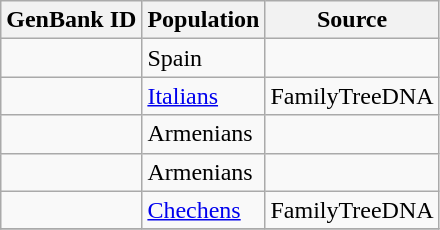<table class="wikitable sortable">
<tr>
<th scope="col">GenBank ID</th>
<th scope="col">Population</th>
<th scope="col">Source</th>
</tr>
<tr>
<td></td>
<td>Spain</td>
<td></td>
</tr>
<tr>
<td></td>
<td><a href='#'>Italians</a></td>
<td>FamilyTreeDNA</td>
</tr>
<tr>
<td></td>
<td>Armenians</td>
<td></td>
</tr>
<tr>
<td></td>
<td>Armenians</td>
<td></td>
</tr>
<tr>
<td></td>
<td><a href='#'>Chechens</a></td>
<td>FamilyTreeDNA</td>
</tr>
<tr>
</tr>
</table>
